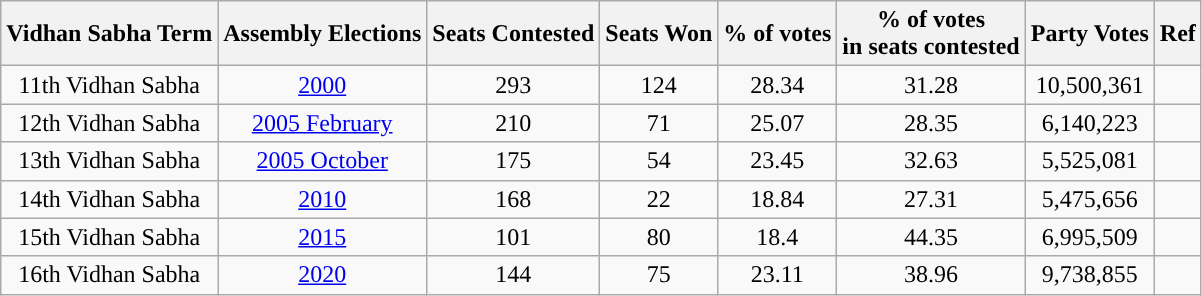<table class="wikitable sortable" style="text-align:center;">
<tr>
<th Style="background-color:">Vidhan Sabha Term</th>
<th Style="background-color:">Assembly Elections</th>
<th Style="background-color:">Seats Contested</th>
<th Style="background-color:">Seats Won</th>
<th Style="background-color:">% of votes</th>
<th Style="background-color:">% of votes <br>in seats contested</th>
<th Style="background-color:">Party Votes</th>
<th Style="background-color:">Ref</th>
</tr>
<tr>
<td>11th Vidhan Sabha</td>
<td><a href='#'>2000</a></td>
<td>293</td>
<td>124</td>
<td>28.34</td>
<td>31.28</td>
<td>10,500,361</td>
<td></td>
</tr>
<tr>
<td>12th Vidhan Sabha</td>
<td><a href='#'>2005 February</a></td>
<td>210</td>
<td>71</td>
<td>25.07</td>
<td>28.35</td>
<td>6,140,223</td>
<td></td>
</tr>
<tr>
<td>13th Vidhan Sabha</td>
<td><a href='#'>2005 October</a></td>
<td>175</td>
<td>54</td>
<td>23.45</td>
<td>32.63</td>
<td>5,525,081</td>
<td></td>
</tr>
<tr>
<td>14th Vidhan Sabha</td>
<td><a href='#'>2010</a></td>
<td>168</td>
<td>22</td>
<td>18.84</td>
<td>27.31</td>
<td>5,475,656</td>
<td></td>
</tr>
<tr>
<td>15th Vidhan Sabha</td>
<td><a href='#'>2015</a></td>
<td>101</td>
<td>80</td>
<td>18.4</td>
<td>44.35</td>
<td>6,995,509</td>
<td></td>
</tr>
<tr>
<td>16th Vidhan Sabha</td>
<td><a href='#'>2020</a></td>
<td>144</td>
<td>75</td>
<td>23.11</td>
<td>38.96</td>
<td>9,738,855</td>
<td></td>
</tr>
</table>
